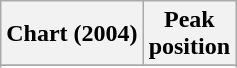<table class="wikitable sortable" border="1">
<tr>
<th>Chart (2004)</th>
<th>Peak<br>position</th>
</tr>
<tr>
</tr>
<tr>
</tr>
<tr>
</tr>
<tr>
</tr>
</table>
